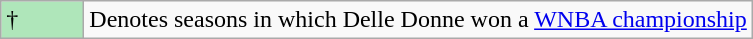<table class="wikitable">
<tr>
<td style="background:#afe6ba; width:3em;">†</td>
<td>Denotes seasons in which Delle Donne won a <a href='#'>WNBA championship</a></td>
</tr>
</table>
